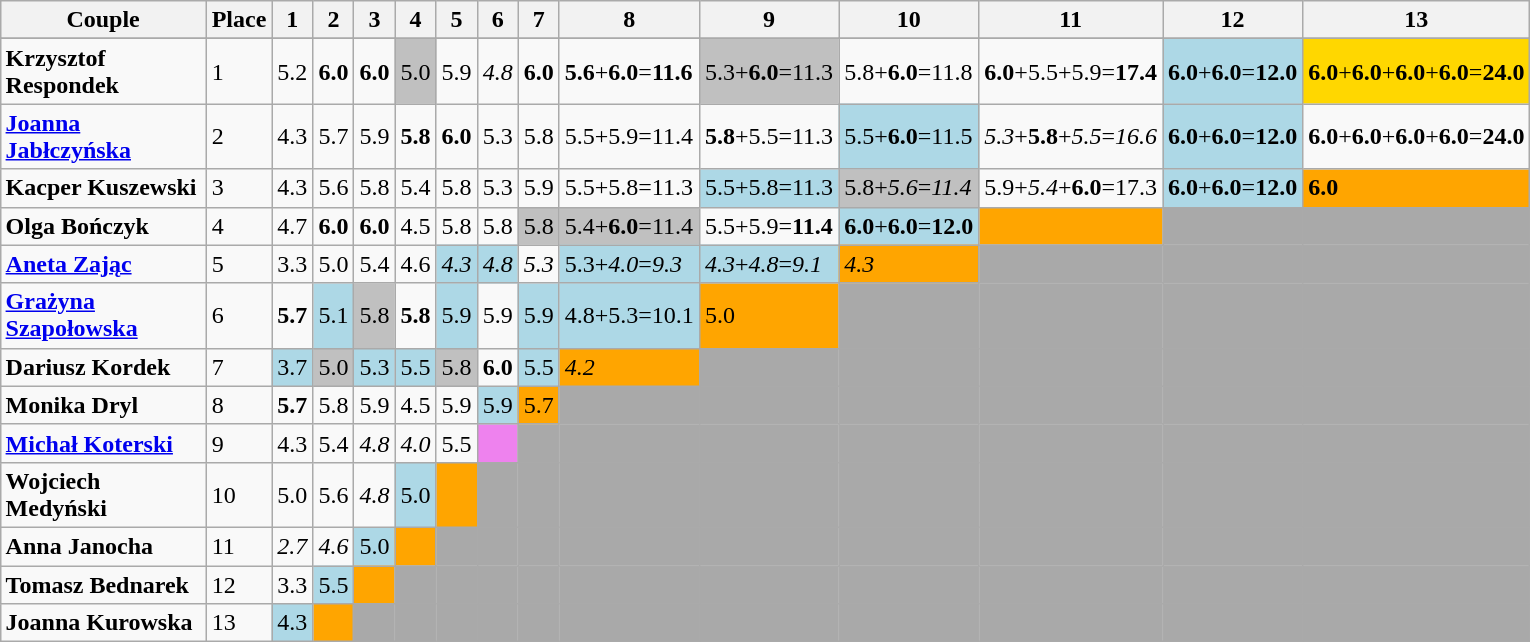<table class="wikitable sortable" style="margin:auto;">
<tr>
<th width="130">Couple</th>
<th>Place</th>
<th>1</th>
<th>2</th>
<th>3</th>
<th>4</th>
<th>5</th>
<th>6</th>
<th>7</th>
<th>8</th>
<th>9</th>
<th>10</th>
<th>11</th>
<th>12</th>
<th>13</th>
</tr>
<tr>
</tr>
<tr>
<td><strong>Krzysztof Respondek</strong></td>
<td>1</td>
<td>5.2</td>
<td><span><strong>6.0</strong></span></td>
<td><span><strong>6.0</strong></span></td>
<td bgcolor="silver">5.0</td>
<td>5.9</td>
<td><span><em>4.8</em></span></td>
<td><span><strong>6.0</strong></span></td>
<td><span><strong>5.6</strong></span>+<span><strong>6.0</strong></span>=<span><strong>11.6</strong></span></td>
<td bgcolor="silver">5.3+<span><strong>6.0</strong></span>=11.3</td>
<td>5.8+<span><strong>6.0</strong></span>=11.8</td>
<td><span><strong>6.0</strong></span>+5.5+5.9=<span><strong>17.4</strong></span></td>
<td style="background:lightblue;"><span><strong>6.0</strong></span>+<span><strong>6.0</strong></span>=<span><strong>12.0</strong></span></td>
<td style="background:gold;"><span><strong>6.0</strong></span>+<span><strong>6.0</strong></span>+<span><strong>6.0</strong></span>+<span><strong>6.0</strong></span>=<span><strong>24.0</strong></span></td>
</tr>
<tr>
<td><strong><a href='#'>Joanna Jabłczyńska</a></strong></td>
<td>2</td>
<td>4.3</td>
<td>5.7</td>
<td>5.9</td>
<td><span><strong>5.8</strong></span></td>
<td><span><strong>6.0</strong></span></td>
<td>5.3</td>
<td>5.8</td>
<td>5.5+5.9=11.4</td>
<td><span><strong>5.8</strong></span>+5.5=11.3</td>
<td style="background:lightblue;">5.5+<span><strong>6.0</strong></span>=11.5</td>
<td><span><em>5.3</em></span>+<span><strong>5.8</strong></span>+<span><em>5.5</em></span>=<span><em>16.6</em></span></td>
<td style="background:lightblue;"><span><strong>6.0</strong></span>+<span><strong>6.0</strong></span>=<span><strong>12.0</strong></span></td>
<td><span><strong>6.0</strong></span>+<span><strong>6.0</strong></span>+<span><strong>6.0</strong></span>+<span><strong>6.0</strong></span>=<span><strong>24.0</strong></span></td>
</tr>
<tr>
<td><strong>Kacper Kuszewski</strong></td>
<td>3</td>
<td>4.3</td>
<td>5.6</td>
<td>5.8</td>
<td>5.4</td>
<td>5.8</td>
<td>5.3</td>
<td>5.9</td>
<td>5.5+5.8=11.3</td>
<td style="background:lightblue;">5.5+5.8=11.3</td>
<td bgcolor="silver">5.8+<span><em>5.6</em></span>=<span><em>11.4</em></span></td>
<td>5.9+<span><em>5.4</em></span>+<span><strong>6.0</strong></span>=17.3</td>
<td style="background:lightblue;"><span><strong>6.0</strong></span>+<span><strong>6.0</strong></span>=<span><strong>12.0</strong></span></td>
<td style="background:orange;"><span><strong>6.0</strong></span></td>
</tr>
<tr>
<td><strong>Olga Bończyk</strong></td>
<td>4</td>
<td>4.7</td>
<td><span><strong>6.0</strong></span></td>
<td><span><strong>6.0</strong></span></td>
<td>4.5</td>
<td>5.8</td>
<td>5.8</td>
<td bgcolor="silver">5.8</td>
<td bgcolor="silver">5.4+<span><strong>6.0</strong></span>=11.4</td>
<td>5.5+5.9=<span><strong>11.4</strong></span></td>
<td style="background:lightblue;"><span><strong>6.0</strong></span>+<span><strong>6.0</strong></span>=<span><strong>12.0</strong></span></td>
<td style="background:orange;"></td>
<td style="background:darkgray;"></td>
<td style="background:darkgray;"></td>
</tr>
<tr>
<td><strong><a href='#'>Aneta Zając</a></strong></td>
<td>5</td>
<td>3.3</td>
<td>5.0</td>
<td>5.4</td>
<td>4.6</td>
<td style="background:lightblue;"><span><em>4.3</em></span></td>
<td style="background:lightblue;"><span><em>4.8</em></span></td>
<td><span><em>5.3</em></span></td>
<td style="background:lightblue;">5.3+<span><em>4.0</em></span>=<span><em>9.3</em></span></td>
<td style="background:lightblue;"><span><em>4.3</em></span>+<span><em>4.8</em></span>=<span><em>9.1</em></span></td>
<td style="background:orange;"><span><em>4.3</em></span></td>
<td style="background:darkgray;"></td>
<td style="background:darkgray;"></td>
<td style="background:darkgray;"></td>
</tr>
<tr>
<td><strong><a href='#'>Grażyna Szapołowska</a></strong></td>
<td>6</td>
<td><span><strong>5.7</strong></span></td>
<td style="background:lightblue;">5.1</td>
<td bgcolor="silver">5.8</td>
<td><span><strong>5.8</strong></span></td>
<td style="background:lightblue;">5.9</td>
<td>5.9</td>
<td style="background:lightblue;">5.9</td>
<td style="background:lightblue;">4.8+5.3=10.1</td>
<td style="background:orange;">5.0</td>
<td style="background:darkgray;"></td>
<td style="background:darkgray;"></td>
<td style="background:darkgray;"></td>
<td style="background:darkgray;"></td>
</tr>
<tr>
<td><strong>Dariusz Kordek</strong></td>
<td>7</td>
<td style="background:lightblue;">3.7</td>
<td bgcolor="silver">5.0</td>
<td style="background:lightblue;">5.3</td>
<td style="background:lightblue;">5.5</td>
<td bgcolor="silver">5.8</td>
<td><span><strong>6.0</strong></span></td>
<td style="background:lightblue;">5.5</td>
<td style="background:orange;"><span><em>4.2</em></span></td>
<td style="background:darkgray;"></td>
<td style="background:darkgray;"></td>
<td style="background:darkgray;"></td>
<td style="background:darkgray;"></td>
<td style="background:darkgray;"></td>
</tr>
<tr>
<td><strong>Monika Dryl</strong></td>
<td>8</td>
<td><span><strong>5.7</strong></span></td>
<td>5.8</td>
<td>5.9</td>
<td>4.5</td>
<td>5.9</td>
<td style="background:lightblue;">5.9</td>
<td style="background:orange;">5.7</td>
<td style="background:darkgray;"></td>
<td style="background:darkgray;"></td>
<td style="background:darkgray;"></td>
<td style="background:darkgray;"></td>
<td style="background:darkgray;"></td>
<td style="background:darkgray;"></td>
</tr>
<tr>
<td><strong><a href='#'>Michał Koterski</a></strong></td>
<td>9</td>
<td>4.3</td>
<td>5.4</td>
<td><span><em>4.8</em></span></td>
<td><span><em>4.0</em></span></td>
<td>5.5</td>
<td style="background:violet;"></td>
<td style="background:darkgray;"></td>
<td style="background:darkgray;"></td>
<td style="background:darkgray;"></td>
<td style="background:darkgray;"></td>
<td style="background:darkgray;"></td>
<td style="background:darkgray;"></td>
<td style="background:darkgray;"></td>
</tr>
<tr>
<td><strong>Wojciech Medyński</strong></td>
<td>10</td>
<td>5.0</td>
<td>5.6</td>
<td><span><em>4.8</em></span></td>
<td style="background:lightblue;">5.0</td>
<td style="background:orange;"></td>
<td style="background:darkgray;"></td>
<td style="background:darkgray;"></td>
<td style="background:darkgray;"></td>
<td style="background:darkgray;"></td>
<td style="background:darkgray;"></td>
<td style="background:darkgray;"></td>
<td style="background:darkgray;"></td>
<td style="background:darkgray;"></td>
</tr>
<tr>
<td><strong>Anna Janocha</strong></td>
<td>11</td>
<td><span><em>2.7</em></span></td>
<td><span><em>4.6</em></span></td>
<td style="background:lightblue;">5.0</td>
<td style="background:orange;"></td>
<td style="background:darkgray;"></td>
<td style="background:darkgray;"></td>
<td style="background:darkgray;"></td>
<td style="background:darkgray;"></td>
<td style="background:darkgray;"></td>
<td style="background:darkgray;"></td>
<td style="background:darkgray;"></td>
<td style="background:darkgray;"></td>
<td style="background:darkgray;"></td>
</tr>
<tr>
<td><strong>Tomasz Bednarek</strong></td>
<td>12</td>
<td>3.3</td>
<td style="background:lightblue;">5.5</td>
<td style="background:orange;"></td>
<td style="background:darkgray;"></td>
<td style="background:darkgray;"></td>
<td style="background:darkgray;"></td>
<td style="background:darkgray;"></td>
<td style="background:darkgray;"></td>
<td style="background:darkgray;"></td>
<td style="background:darkgray;"></td>
<td style="background:darkgray;"></td>
<td style="background:darkgray;"></td>
<td style="background:darkgray;"></td>
</tr>
<tr>
<td><strong>Joanna Kurowska</strong></td>
<td>13</td>
<td style="background:lightblue;">4.3</td>
<td style="background:orange;"></td>
<td style="background:darkgray;"></td>
<td style="background:darkgray;"></td>
<td style="background:darkgray;"></td>
<td style="background:darkgray;"></td>
<td style="background:darkgray;"></td>
<td style="background:darkgray;"></td>
<td style="background:darkgray;"></td>
<td style="background:darkgray;"></td>
<td style="background:darkgray;"></td>
<td style="background:darkgray;"></td>
<td style="background:darkgray;"></td>
</tr>
</table>
